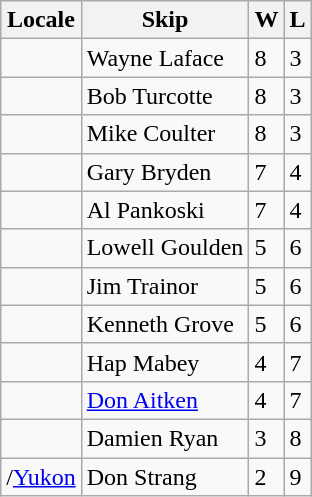<table class="wikitable" border="1">
<tr>
<th>Locale</th>
<th>Skip</th>
<th>W</th>
<th>L</th>
</tr>
<tr>
<td></td>
<td>Wayne Laface</td>
<td>8</td>
<td>3</td>
</tr>
<tr>
<td></td>
<td>Bob Turcotte</td>
<td>8</td>
<td>3</td>
</tr>
<tr>
<td></td>
<td>Mike Coulter</td>
<td>8</td>
<td>3</td>
</tr>
<tr>
<td></td>
<td>Gary Bryden</td>
<td>7</td>
<td>4</td>
</tr>
<tr>
<td></td>
<td>Al Pankoski</td>
<td>7</td>
<td>4</td>
</tr>
<tr>
<td></td>
<td>Lowell Goulden</td>
<td>5</td>
<td>6</td>
</tr>
<tr>
<td></td>
<td>Jim Trainor</td>
<td>5</td>
<td>6</td>
</tr>
<tr>
<td></td>
<td>Kenneth Grove</td>
<td>5</td>
<td>6</td>
</tr>
<tr>
<td></td>
<td>Hap Mabey</td>
<td>4</td>
<td>7</td>
</tr>
<tr>
<td></td>
<td><a href='#'>Don Aitken</a></td>
<td>4</td>
<td>7</td>
</tr>
<tr>
<td></td>
<td>Damien Ryan</td>
<td>3</td>
<td>8</td>
</tr>
<tr>
<td>/<a href='#'>Yukon</a></td>
<td>Don Strang</td>
<td>2</td>
<td>9</td>
</tr>
</table>
